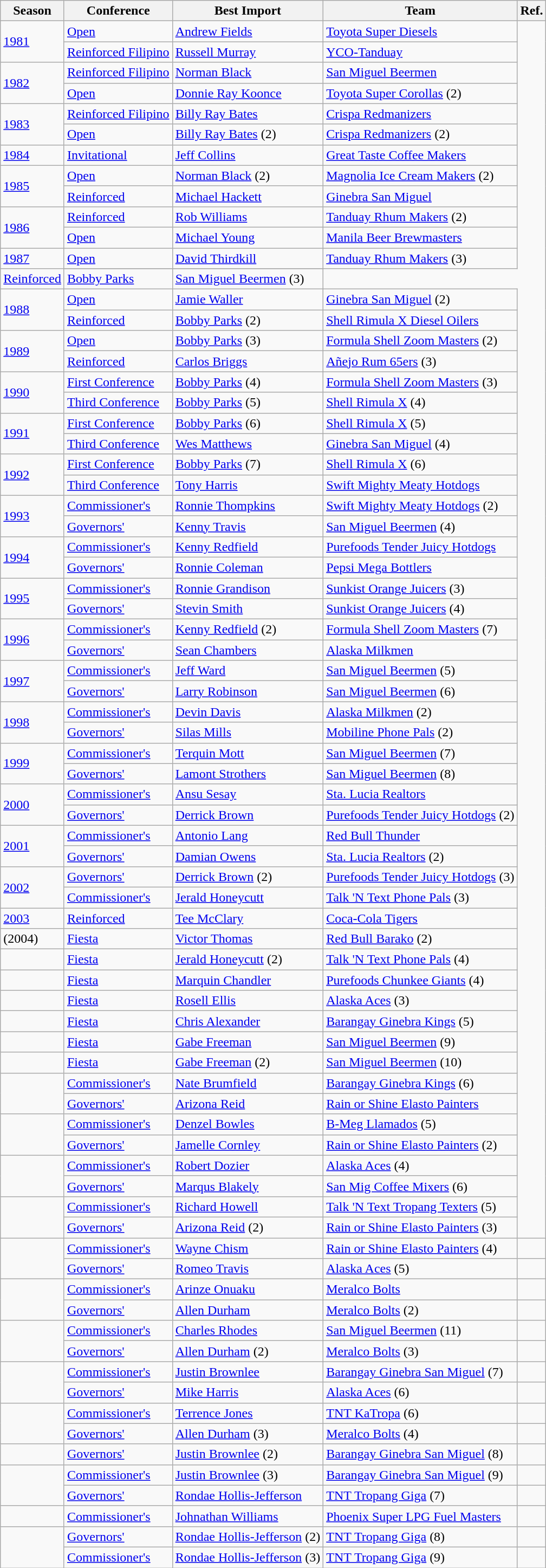<table class=wikitable>
<tr>
<th>Season</th>
<th>Conference</th>
<th>Best Import</th>
<th>Team</th>
<th>Ref.</th>
</tr>
<tr>
<td rowspan=2><a href='#'>1981</a></td>
<td><a href='#'>Open</a></td>
<td> <a href='#'>Andrew Fields</a></td>
<td><a href='#'>Toyota Super Diesels</a></td>
</tr>
<tr>
<td><a href='#'>Reinforced Filipino</a></td>
<td> <a href='#'>Russell Murray</a></td>
<td><a href='#'>YCO-Tanduay</a></td>
</tr>
<tr>
<td rowspan=2><a href='#'>1982</a></td>
<td><a href='#'>Reinforced Filipino</a></td>
<td> <a href='#'>Norman Black</a></td>
<td><a href='#'>San Miguel Beermen</a></td>
</tr>
<tr>
<td><a href='#'>Open</a></td>
<td> <a href='#'>Donnie Ray Koonce</a></td>
<td><a href='#'>Toyota Super Corollas</a> (2)</td>
</tr>
<tr>
<td rowspan=2><a href='#'>1983</a></td>
<td><a href='#'>Reinforced Filipino</a></td>
<td> <a href='#'>Billy Ray Bates</a></td>
<td><a href='#'>Crispa Redmanizers</a></td>
</tr>
<tr>
<td><a href='#'>Open</a></td>
<td> <a href='#'>Billy Ray Bates</a> (2)</td>
<td><a href='#'>Crispa Redmanizers</a> (2)</td>
</tr>
<tr>
<td><a href='#'>1984</a></td>
<td><a href='#'>Invitational</a></td>
<td> <a href='#'>Jeff Collins</a></td>
<td><a href='#'>Great Taste Coffee Makers</a></td>
</tr>
<tr>
<td rowspan=2><a href='#'>1985</a></td>
<td><a href='#'>Open</a></td>
<td> <a href='#'>Norman Black</a> (2)</td>
<td><a href='#'>Magnolia Ice Cream Makers</a> (2)</td>
</tr>
<tr>
<td><a href='#'>Reinforced</a></td>
<td> <a href='#'>Michael Hackett</a></td>
<td><a href='#'>Ginebra San Miguel</a></td>
</tr>
<tr>
<td rowspan=2><a href='#'>1986</a></td>
<td><a href='#'>Reinforced</a></td>
<td> <a href='#'>Rob Williams</a></td>
<td><a href='#'>Tanduay Rhum Makers</a> (2)</td>
</tr>
<tr>
<td><a href='#'>Open</a></td>
<td> <a href='#'>Michael Young</a></td>
<td><a href='#'>Manila Beer Brewmasters</a></td>
</tr>
<tr>
<td rowspan=2><a href='#'>1987</a></td>
<td><a href='#'>Open</a></td>
<td> <a href='#'>David Thirdkill</a></td>
<td><a href='#'>Tanduay Rhum Makers</a> (3)</td>
</tr>
<tr>
</tr>
<tr>
<td><a href='#'>Reinforced</a></td>
<td> <a href='#'>Bobby Parks</a></td>
<td><a href='#'>San Miguel Beermen</a> (3)</td>
</tr>
<tr>
<td rowspan=2><a href='#'>1988</a></td>
<td><a href='#'>Open</a></td>
<td> <a href='#'>Jamie Waller</a></td>
<td><a href='#'>Ginebra San Miguel</a> (2)</td>
</tr>
<tr>
<td><a href='#'>Reinforced</a></td>
<td> <a href='#'>Bobby Parks</a> (2)</td>
<td><a href='#'>Shell Rimula X Diesel Oilers</a></td>
</tr>
<tr>
<td rowspan=2><a href='#'>1989</a></td>
<td><a href='#'>Open</a></td>
<td> <a href='#'>Bobby Parks</a> (3)</td>
<td><a href='#'>Formula Shell Zoom Masters</a> (2)</td>
</tr>
<tr>
<td><a href='#'>Reinforced</a></td>
<td> <a href='#'>Carlos Briggs</a></td>
<td><a href='#'>Añejo Rum 65ers</a> (3)</td>
</tr>
<tr>
<td rowspan=2><a href='#'>1990</a></td>
<td><a href='#'>First Conference</a></td>
<td> <a href='#'>Bobby Parks</a> (4)</td>
<td><a href='#'>Formula Shell Zoom Masters</a> (3)</td>
</tr>
<tr>
<td><a href='#'>Third Conference</a></td>
<td> <a href='#'>Bobby Parks</a> (5)</td>
<td><a href='#'>Shell Rimula X</a> (4)</td>
</tr>
<tr>
<td rowspan=2><a href='#'>1991</a></td>
<td><a href='#'>First Conference</a></td>
<td> <a href='#'>Bobby Parks</a> (6)</td>
<td><a href='#'>Shell Rimula X</a> (5)</td>
</tr>
<tr>
<td><a href='#'>Third Conference</a></td>
<td> <a href='#'>Wes Matthews</a></td>
<td><a href='#'>Ginebra San Miguel</a> (4)</td>
</tr>
<tr>
<td rowspan=2><a href='#'>1992</a></td>
<td><a href='#'>First Conference</a></td>
<td> <a href='#'>Bobby Parks</a> (7)</td>
<td><a href='#'>Shell Rimula X</a> (6)</td>
</tr>
<tr>
<td><a href='#'>Third Conference</a></td>
<td> <a href='#'>Tony Harris</a></td>
<td><a href='#'>Swift Mighty Meaty Hotdogs</a></td>
</tr>
<tr>
<td rowspan=2><a href='#'>1993</a></td>
<td><a href='#'>Commissioner's</a></td>
<td> <a href='#'>Ronnie Thompkins</a></td>
<td><a href='#'>Swift Mighty Meaty Hotdogs</a> (2)</td>
</tr>
<tr>
<td><a href='#'>Governors'</a></td>
<td> <a href='#'>Kenny Travis</a></td>
<td><a href='#'>San Miguel Beermen</a> (4)</td>
</tr>
<tr>
<td rowspan=2><a href='#'>1994</a></td>
<td><a href='#'>Commissioner's</a></td>
<td> <a href='#'>Kenny Redfield</a></td>
<td><a href='#'>Purefoods Tender Juicy Hotdogs</a></td>
</tr>
<tr>
<td><a href='#'>Governors'</a></td>
<td> <a href='#'>Ronnie Coleman</a></td>
<td><a href='#'>Pepsi Mega Bottlers</a></td>
</tr>
<tr>
<td rowspan=2><a href='#'>1995</a></td>
<td><a href='#'>Commissioner's</a></td>
<td>  <a href='#'>Ronnie Grandison</a></td>
<td><a href='#'>Sunkist Orange Juicers</a> (3)</td>
</tr>
<tr>
<td><a href='#'>Governors'</a></td>
<td> <a href='#'>Stevin Smith</a></td>
<td><a href='#'>Sunkist Orange Juicers</a> (4)</td>
</tr>
<tr>
<td rowspan=2><a href='#'>1996</a></td>
<td><a href='#'>Commissioner's</a></td>
<td> <a href='#'>Kenny Redfield</a> (2)</td>
<td><a href='#'>Formula Shell Zoom Masters</a> (7)</td>
</tr>
<tr>
<td><a href='#'>Governors'</a></td>
<td> <a href='#'>Sean Chambers</a></td>
<td><a href='#'>Alaska Milkmen</a></td>
</tr>
<tr>
<td rowspan=2><a href='#'>1997</a></td>
<td><a href='#'>Commissioner's</a></td>
<td> <a href='#'>Jeff Ward</a></td>
<td><a href='#'>San Miguel Beermen</a> (5)</td>
</tr>
<tr>
<td><a href='#'>Governors'</a></td>
<td> <a href='#'>Larry Robinson</a></td>
<td><a href='#'>San Miguel Beermen</a> (6)</td>
</tr>
<tr>
<td rowspan=2><a href='#'>1998</a></td>
<td><a href='#'>Commissioner's</a></td>
<td> <a href='#'>Devin Davis</a></td>
<td><a href='#'>Alaska Milkmen</a> (2)</td>
</tr>
<tr>
<td><a href='#'>Governors'</a></td>
<td> <a href='#'>Silas Mills</a></td>
<td><a href='#'>Mobiline Phone Pals</a> (2)</td>
</tr>
<tr>
<td rowspan=2><a href='#'>1999</a></td>
<td><a href='#'>Commissioner's</a></td>
<td> <a href='#'>Terquin Mott</a></td>
<td><a href='#'>San Miguel Beermen</a> (7)</td>
</tr>
<tr>
<td><a href='#'>Governors'</a></td>
<td> <a href='#'>Lamont Strothers</a></td>
<td><a href='#'>San Miguel Beermen</a> (8)</td>
</tr>
<tr>
<td rowspan=2><a href='#'>2000</a></td>
<td><a href='#'>Commissioner's</a></td>
<td> <a href='#'>Ansu Sesay</a></td>
<td><a href='#'>Sta. Lucia Realtors</a></td>
</tr>
<tr>
<td><a href='#'>Governors'</a></td>
<td> <a href='#'>Derrick Brown</a></td>
<td><a href='#'>Purefoods Tender Juicy Hotdogs</a> (2)</td>
</tr>
<tr>
<td rowspan=2><a href='#'>2001</a></td>
<td><a href='#'>Commissioner's</a></td>
<td> <a href='#'>Antonio Lang</a></td>
<td><a href='#'>Red Bull Thunder</a></td>
</tr>
<tr>
<td><a href='#'>Governors'</a></td>
<td> <a href='#'>Damian Owens</a></td>
<td><a href='#'>Sta. Lucia Realtors</a> (2)</td>
</tr>
<tr>
<td rowspan=2><a href='#'>2002</a></td>
<td><a href='#'>Governors'</a></td>
<td> <a href='#'>Derrick Brown</a> (2)</td>
<td><a href='#'>Purefoods Tender Juicy Hotdogs</a> (3)</td>
</tr>
<tr>
<td><a href='#'>Commissioner's</a></td>
<td> <a href='#'>Jerald Honeycutt</a></td>
<td><a href='#'>Talk 'N Text Phone Pals</a> (3)</td>
</tr>
<tr>
<td><a href='#'>2003</a></td>
<td><a href='#'>Reinforced</a></td>
<td> <a href='#'>Tee McClary</a></td>
<td><a href='#'>Coca-Cola Tigers</a></td>
</tr>
<tr>
<td>(2004)</td>
<td><a href='#'>Fiesta</a></td>
<td> <a href='#'>Victor Thomas</a></td>
<td><a href='#'>Red Bull Barako</a> (2)</td>
</tr>
<tr>
<td></td>
<td><a href='#'>Fiesta</a></td>
<td> <a href='#'>Jerald Honeycutt</a> (2)</td>
<td><a href='#'>Talk 'N Text Phone Pals</a> (4)</td>
</tr>
<tr>
<td></td>
<td><a href='#'>Fiesta</a></td>
<td> <a href='#'>Marquin Chandler</a></td>
<td><a href='#'>Purefoods Chunkee Giants</a> (4)</td>
</tr>
<tr>
<td></td>
<td><a href='#'>Fiesta</a></td>
<td> <a href='#'>Rosell Ellis</a></td>
<td><a href='#'>Alaska Aces</a> (3)</td>
</tr>
<tr>
<td></td>
<td><a href='#'>Fiesta</a></td>
<td> <a href='#'>Chris Alexander</a></td>
<td><a href='#'>Barangay Ginebra Kings</a> (5)</td>
</tr>
<tr>
<td></td>
<td><a href='#'>Fiesta</a></td>
<td> <a href='#'>Gabe Freeman</a></td>
<td><a href='#'>San Miguel Beermen</a> (9)</td>
</tr>
<tr>
<td></td>
<td><a href='#'>Fiesta</a></td>
<td> <a href='#'>Gabe Freeman</a> (2)</td>
<td><a href='#'>San Miguel Beermen</a> (10)</td>
</tr>
<tr>
<td rowspan=2></td>
<td><a href='#'>Commissioner's</a></td>
<td> <a href='#'>Nate Brumfield</a></td>
<td><a href='#'>Barangay Ginebra Kings</a> (6)</td>
</tr>
<tr>
<td><a href='#'>Governors'</a></td>
<td> <a href='#'>Arizona Reid</a></td>
<td><a href='#'>Rain or Shine Elasto Painters</a></td>
</tr>
<tr>
<td rowspan=2></td>
<td><a href='#'>Commissioner's</a></td>
<td> <a href='#'>Denzel Bowles</a></td>
<td><a href='#'>B-Meg Llamados</a> (5)</td>
</tr>
<tr>
<td><a href='#'>Governors'</a></td>
<td> <a href='#'>Jamelle Cornley</a></td>
<td><a href='#'>Rain or Shine Elasto Painters</a> (2)</td>
</tr>
<tr>
<td rowspan=2></td>
<td><a href='#'>Commissioner's</a></td>
<td> <a href='#'>Robert Dozier</a></td>
<td><a href='#'>Alaska Aces</a> (4)</td>
</tr>
<tr>
<td><a href='#'>Governors'</a></td>
<td> <a href='#'>Marqus Blakely</a></td>
<td><a href='#'>San Mig Coffee Mixers</a> (6)</td>
</tr>
<tr>
<td rowspan=2></td>
<td><a href='#'>Commissioner's</a></td>
<td> <a href='#'>Richard Howell</a></td>
<td><a href='#'>Talk 'N Text Tropang Texters</a> (5)</td>
</tr>
<tr>
<td><a href='#'>Governors'</a></td>
<td> <a href='#'>Arizona Reid</a> (2)</td>
<td><a href='#'>Rain or Shine Elasto Painters</a> (3)</td>
</tr>
<tr>
<td rowspan=2></td>
<td><a href='#'>Commissioner's</a></td>
<td> <a href='#'>Wayne Chism</a></td>
<td><a href='#'>Rain or Shine Elasto Painters</a> (4)</td>
<td></td>
</tr>
<tr>
<td><a href='#'>Governors'</a></td>
<td> <a href='#'>Romeo Travis</a></td>
<td><a href='#'>Alaska Aces</a> (5)</td>
<td></td>
</tr>
<tr>
<td rowspan=2></td>
<td><a href='#'>Commissioner's</a></td>
<td> <a href='#'>Arinze Onuaku</a></td>
<td><a href='#'>Meralco Bolts</a></td>
<td></td>
</tr>
<tr>
<td><a href='#'>Governors'</a></td>
<td> <a href='#'>Allen Durham</a></td>
<td><a href='#'>Meralco Bolts</a> (2)</td>
<td></td>
</tr>
<tr>
<td rowspan=2></td>
<td><a href='#'>Commissioner's</a></td>
<td> <a href='#'>Charles Rhodes</a></td>
<td><a href='#'>San Miguel Beermen</a> (11)</td>
<td></td>
</tr>
<tr>
<td><a href='#'>Governors'</a></td>
<td> <a href='#'>Allen Durham</a> (2)</td>
<td><a href='#'>Meralco Bolts</a> (3)</td>
<td></td>
</tr>
<tr>
<td rowspan=2></td>
<td><a href='#'>Commissioner's</a></td>
<td> <a href='#'>Justin Brownlee</a></td>
<td><a href='#'>Barangay Ginebra San Miguel</a> (7)</td>
<td></td>
</tr>
<tr>
<td><a href='#'>Governors'</a></td>
<td> <a href='#'>Mike Harris</a></td>
<td><a href='#'>Alaska Aces</a> (6)</td>
<td></td>
</tr>
<tr>
<td rowspan=2></td>
<td><a href='#'>Commissioner's</a></td>
<td> <a href='#'>Terrence Jones</a></td>
<td><a href='#'>TNT KaTropa</a> (6)</td>
<td></td>
</tr>
<tr>
<td><a href='#'>Governors'</a></td>
<td> <a href='#'>Allen Durham</a> (3)</td>
<td><a href='#'>Meralco Bolts</a> (4)</td>
<td></td>
</tr>
<tr>
<td></td>
<td><a href='#'>Governors'</a></td>
<td> <a href='#'>Justin Brownlee</a> (2)</td>
<td><a href='#'>Barangay Ginebra San Miguel</a> (8)</td>
<td></td>
</tr>
<tr>
<td rowspan=2></td>
<td><a href='#'>Commissioner's</a></td>
<td> <a href='#'>Justin Brownlee</a> (3)</td>
<td><a href='#'>Barangay Ginebra San Miguel</a> (9)</td>
<td></td>
</tr>
<tr>
<td><a href='#'>Governors'</a></td>
<td> <a href='#'>Rondae Hollis-Jefferson</a></td>
<td><a href='#'>TNT Tropang Giga</a> (7)</td>
<td></td>
</tr>
<tr>
<td></td>
<td><a href='#'>Commissioner's</a></td>
<td> <a href='#'>Johnathan Williams</a></td>
<td><a href='#'>Phoenix Super LPG Fuel Masters</a></td>
<td></td>
</tr>
<tr>
<td rowspan=2></td>
<td><a href='#'>Governors'</a></td>
<td> <a href='#'>Rondae Hollis-Jefferson</a> (2)</td>
<td><a href='#'>TNT Tropang Giga</a> (8)</td>
<td></td>
</tr>
<tr>
<td><a href='#'>Commissioner's</a></td>
<td> <a href='#'>Rondae Hollis-Jefferson</a> (3)</td>
<td><a href='#'>TNT Tropang Giga</a> (9)</td>
<td></td>
</tr>
</table>
